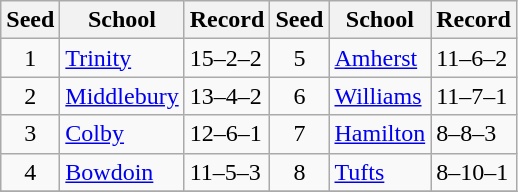<table class="wikitable">
<tr>
<th>Seed</th>
<th>School</th>
<th>Record</th>
<th>Seed</th>
<th>School</th>
<th>Record</th>
</tr>
<tr>
<td align=center>1</td>
<td><a href='#'>Trinity</a></td>
<td>15–2–2</td>
<td align=center>5</td>
<td><a href='#'>Amherst</a></td>
<td>11–6–2</td>
</tr>
<tr>
<td align=center>2</td>
<td><a href='#'>Middlebury</a></td>
<td>13–4–2</td>
<td align=center>6</td>
<td><a href='#'>Williams</a></td>
<td>11–7–1</td>
</tr>
<tr>
<td align=center>3</td>
<td><a href='#'>Colby</a></td>
<td>12–6–1</td>
<td align=center>7</td>
<td><a href='#'>Hamilton</a></td>
<td>8–8–3</td>
</tr>
<tr>
<td align=center>4</td>
<td><a href='#'>Bowdoin</a></td>
<td>11–5–3</td>
<td align=center>8</td>
<td><a href='#'>Tufts</a></td>
<td>8–10–1</td>
</tr>
<tr>
</tr>
</table>
